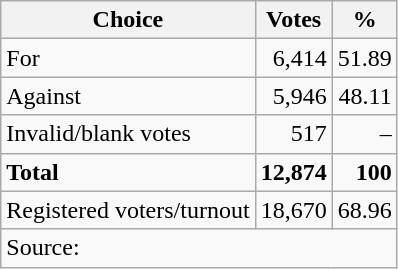<table class=wikitable style=text-align:right>
<tr>
<th>Choice</th>
<th>Votes</th>
<th>%</th>
</tr>
<tr>
<td align=left>For</td>
<td>6,414</td>
<td>51.89</td>
</tr>
<tr>
<td align=left>Against</td>
<td>5,946</td>
<td>48.11</td>
</tr>
<tr>
<td align=left>Invalid/blank votes</td>
<td>517</td>
<td>–</td>
</tr>
<tr>
<td align=left><strong>Total</strong></td>
<td><strong>12,874</strong></td>
<td><strong>100</strong></td>
</tr>
<tr>
<td align=left>Registered voters/turnout</td>
<td>18,670</td>
<td>68.96</td>
</tr>
<tr>
<td align=left colspan=3>Source: </td>
</tr>
</table>
